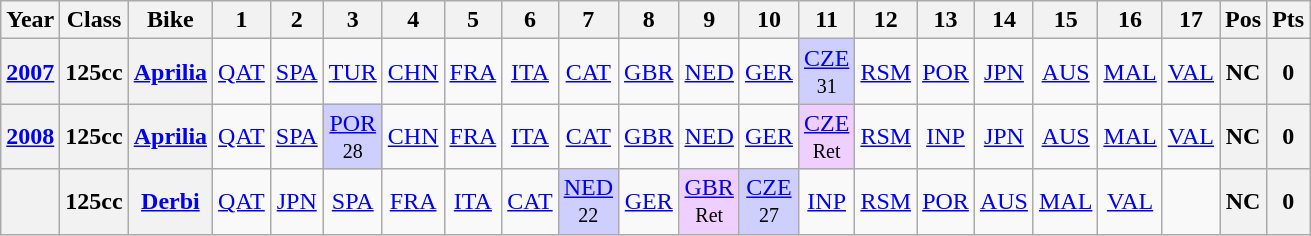<table class="wikitable" style="text-align:center">
<tr>
<th>Year</th>
<th>Class</th>
<th>Bike</th>
<th>1</th>
<th>2</th>
<th>3</th>
<th>4</th>
<th>5</th>
<th>6</th>
<th>7</th>
<th>8</th>
<th>9</th>
<th>10</th>
<th>11</th>
<th>12</th>
<th>13</th>
<th>14</th>
<th>15</th>
<th>16</th>
<th>17</th>
<th>Pos</th>
<th>Pts</th>
</tr>
<tr>
<th><a href='#'>2007</a></th>
<th>125cc</th>
<th><a href='#'>Aprilia</a></th>
<td><a href='#'>QAT</a></td>
<td><a href='#'>SPA</a></td>
<td><a href='#'>TUR</a></td>
<td><a href='#'>CHN</a></td>
<td><a href='#'>FRA</a></td>
<td><a href='#'>ITA</a></td>
<td><a href='#'>CAT</a></td>
<td><a href='#'>GBR</a></td>
<td><a href='#'>NED</a></td>
<td><a href='#'>GER</a></td>
<td style="background:#CFCFFF;"><a href='#'>CZE</a><br><small>31</small></td>
<td><a href='#'>RSM</a></td>
<td><a href='#'>POR</a></td>
<td><a href='#'>JPN</a></td>
<td><a href='#'>AUS</a></td>
<td><a href='#'>MAL</a></td>
<td><a href='#'>VAL</a></td>
<th>NC</th>
<th>0</th>
</tr>
<tr>
<th><a href='#'>2008</a></th>
<th>125cc</th>
<th><a href='#'>Aprilia</a></th>
<td><a href='#'>QAT</a></td>
<td><a href='#'>SPA</a></td>
<td style="background:#CFCFFF;"><a href='#'>POR</a><br><small>28</small></td>
<td><a href='#'>CHN</a></td>
<td><a href='#'>FRA</a></td>
<td><a href='#'>ITA</a></td>
<td><a href='#'>CAT</a></td>
<td><a href='#'>GBR</a></td>
<td><a href='#'>NED</a></td>
<td><a href='#'>GER</a></td>
<td style="background:#EFCFFF;"><a href='#'>CZE</a><br><small>Ret</small></td>
<td><a href='#'>RSM</a></td>
<td><a href='#'>INP</a></td>
<td><a href='#'>JPN</a></td>
<td><a href='#'>AUS</a></td>
<td><a href='#'>MAL</a></td>
<td><a href='#'>VAL</a></td>
<th>NC</th>
<th>0</th>
</tr>
<tr>
<th></th>
<th>125cc</th>
<th><a href='#'>Derbi</a></th>
<td><a href='#'>QAT</a></td>
<td><a href='#'>JPN</a></td>
<td><a href='#'>SPA</a></td>
<td><a href='#'>FRA</a></td>
<td><a href='#'>ITA</a></td>
<td><a href='#'>CAT</a></td>
<td style="background:#CFCFFF;"><a href='#'>NED</a><br><small>22</small></td>
<td><a href='#'>GER</a></td>
<td style="background:#EFCFFF;"><a href='#'>GBR</a><br><small>Ret</small></td>
<td style="background:#CFCFFF;"><a href='#'>CZE</a><br><small>27</small></td>
<td><a href='#'>INP</a></td>
<td><a href='#'>RSM</a></td>
<td><a href='#'>POR</a></td>
<td><a href='#'>AUS</a></td>
<td><a href='#'>MAL</a></td>
<td><a href='#'>VAL</a></td>
<td></td>
<th>NC</th>
<th>0</th>
</tr>
</table>
